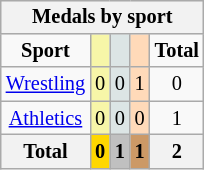<table class="wikitable" style="font-size:85%; float:right">
<tr style="background:#efefef;">
<th colspan=7><strong>Medals by sport</strong></th>
</tr>
<tr align=center>
<td><strong>Sport</strong></td>
<td style="background:#f7f6a8;"></td>
<td style="background:#dce5e5;"></td>
<td style="background:#ffdab9;"></td>
<td><strong>Total</strong></td>
</tr>
<tr align=center>
<td><a href='#'>Wrestling</a></td>
<td style="background:#f7f6a8;">0</td>
<td style="background:#dce5e5;">0</td>
<td style="background:#ffdab9;">1</td>
<td>0</td>
</tr>
<tr align=center>
<td><a href='#'>Athletics</a></td>
<td style="background:#f7f6a8;">0</td>
<td style="background:#dce5e5;">0</td>
<td style="background:#ffdab9;">0</td>
<td>1</td>
</tr>
<tr align=center>
<th><strong>Total</strong></th>
<th style="background:gold;"><strong>0</strong></th>
<th style="background:silver;"><strong>1</strong></th>
<th style="background:#c96;"><strong>1</strong></th>
<th><strong>2</strong></th>
</tr>
</table>
